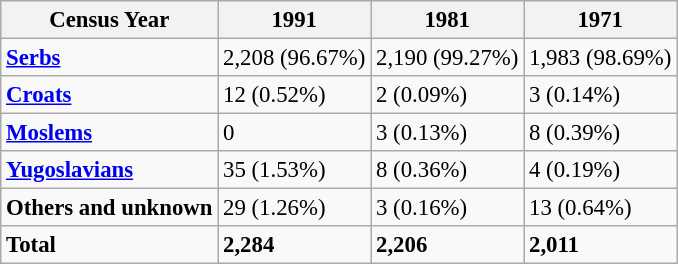<table class="wikitable" style="font-size:95%;">
<tr>
<th>Census Year</th>
<th>1991</th>
<th>1981</th>
<th>1971</th>
</tr>
<tr>
<td><strong><a href='#'>Serbs</a></strong></td>
<td>2,208 (96.67%)</td>
<td>2,190 (99.27%)</td>
<td>1,983 (98.69%)</td>
</tr>
<tr>
<td><strong><a href='#'>Croats</a></strong></td>
<td>12 (0.52%)</td>
<td>2 (0.09%)</td>
<td>3 (0.14%)</td>
</tr>
<tr>
<td><strong><a href='#'>Moslems</a></strong></td>
<td>0</td>
<td>3 (0.13%)</td>
<td>8 (0.39%)</td>
</tr>
<tr>
<td><strong><a href='#'>Yugoslavians</a></strong></td>
<td>35 (1.53%)</td>
<td>8 (0.36%)</td>
<td>4 (0.19%)</td>
</tr>
<tr>
<td><strong>Others and unknown</strong></td>
<td>29 (1.26%)</td>
<td>3 (0.16%)</td>
<td>13 (0.64%)</td>
</tr>
<tr>
<td><strong>Total</strong></td>
<td><strong>2,284</strong></td>
<td><strong>2,206</strong></td>
<td><strong>2,011</strong></td>
</tr>
</table>
